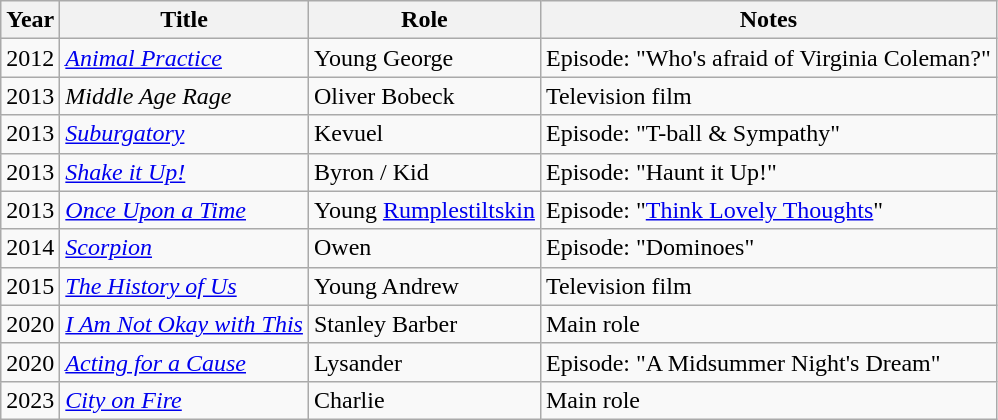<table class="wikitable sortable">
<tr>
<th>Year</th>
<th>Title</th>
<th>Role</th>
<th class="unsortable">Notes</th>
</tr>
<tr>
<td>2012</td>
<td><em><a href='#'>Animal Practice</a></em></td>
<td>Young George</td>
<td>Episode: "Who's afraid of Virginia Coleman?"</td>
</tr>
<tr>
<td>2013</td>
<td><em>Middle Age Rage</em></td>
<td>Oliver Bobeck</td>
<td>Television film</td>
</tr>
<tr>
<td>2013</td>
<td><em><a href='#'>Suburgatory</a></em></td>
<td>Kevuel</td>
<td>Episode: "T-ball & Sympathy"</td>
</tr>
<tr>
<td>2013</td>
<td><em><a href='#'>Shake it Up!</a></em></td>
<td>Byron / Kid</td>
<td>Episode: "Haunt it Up!"</td>
</tr>
<tr>
<td>2013</td>
<td><em><a href='#'>Once Upon a Time</a></em></td>
<td>Young <a href='#'>Rumplestiltskin</a></td>
<td>Episode: "<a href='#'>Think Lovely Thoughts</a>"</td>
</tr>
<tr>
<td>2014</td>
<td><em><a href='#'>Scorpion</a></em></td>
<td>Owen</td>
<td>Episode: "Dominoes"</td>
</tr>
<tr>
<td>2015</td>
<td><em><a href='#'>The History of Us</a></em></td>
<td>Young Andrew</td>
<td>Television film</td>
</tr>
<tr>
<td>2020</td>
<td><em><a href='#'>I Am Not Okay with This</a></em></td>
<td>Stanley Barber</td>
<td>Main role</td>
</tr>
<tr>
<td>2020</td>
<td><em><a href='#'>Acting for a Cause</a></em></td>
<td>Lysander</td>
<td>Episode: "A Midsummer Night's Dream"</td>
</tr>
<tr>
<td>2023</td>
<td><em><a href='#'>City on Fire</a></em></td>
<td>Charlie</td>
<td>Main role</td>
</tr>
</table>
